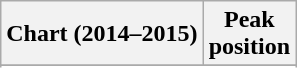<table class="wikitable sortable">
<tr>
<th align="left">Chart (2014–2015)</th>
<th align="center">Peak<br>position</th>
</tr>
<tr>
</tr>
<tr>
</tr>
<tr>
</tr>
<tr>
</tr>
<tr>
</tr>
</table>
